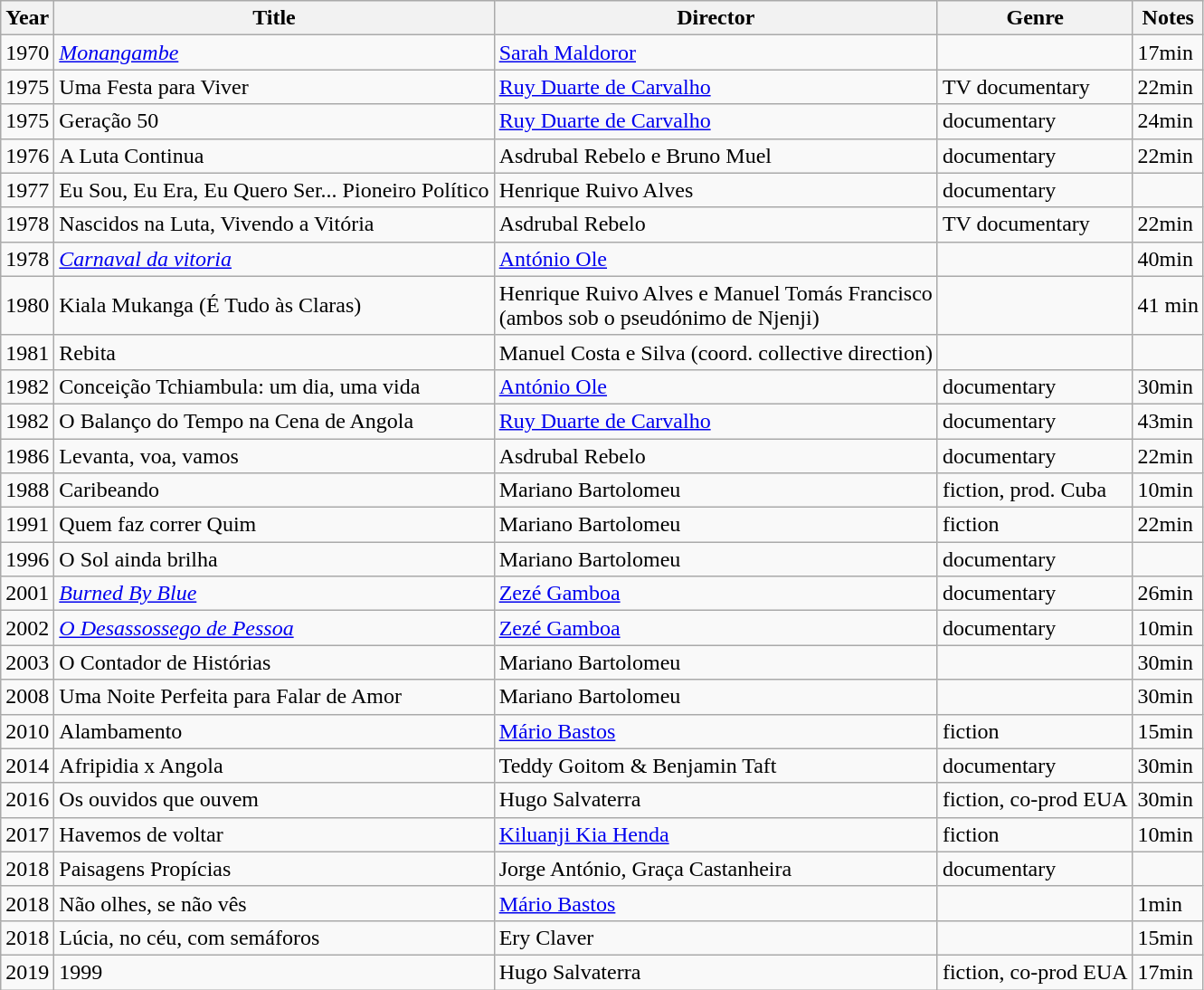<table class="wikitable sortable sticky-header">
<tr>
<th>Year</th>
<th>Title</th>
<th>Director</th>
<th>Genre</th>
<th>Notes</th>
</tr>
<tr>
<td>1970</td>
<td><em><a href='#'>Monangambe</a></em></td>
<td><a href='#'>Sarah Maldoror</a></td>
<td></td>
<td>17min</td>
</tr>
<tr>
<td>1975</td>
<td>Uma Festa para Viver</td>
<td><a href='#'>Ruy Duarte de Carvalho</a></td>
<td>TV documentary</td>
<td>22min</td>
</tr>
<tr>
<td>1975</td>
<td>Geração 50</td>
<td><a href='#'>Ruy Duarte de Carvalho</a></td>
<td>documentary</td>
<td>24min</td>
</tr>
<tr>
<td>1976</td>
<td>A Luta Continua</td>
<td>Asdrubal Rebelo e Bruno Muel</td>
<td>documentary</td>
<td>22min</td>
</tr>
<tr>
<td>1977</td>
<td>Eu Sou, Eu Era, Eu Quero Ser... Pioneiro Político</td>
<td>Henrique Ruivo Alves</td>
<td>documentary</td>
<td></td>
</tr>
<tr>
<td>1978</td>
<td>Nascidos na Luta, Vivendo a Vitória</td>
<td>Asdrubal Rebelo</td>
<td>TV documentary</td>
<td>22min</td>
</tr>
<tr>
<td>1978</td>
<td><em><a href='#'>Carnaval da vitoria</a></em></td>
<td><a href='#'>António Ole</a></td>
<td></td>
<td>40min</td>
</tr>
<tr>
<td>1980</td>
<td>Kiala Mukanga (É Tudo às Claras)</td>
<td>Henrique Ruivo Alves e Manuel Tomás Francisco<br>(ambos sob o pseudónimo de Njenji)</td>
<td></td>
<td>41 min</td>
</tr>
<tr>
<td>1981</td>
<td>Rebita</td>
<td>Manuel Costa e Silva (coord. collective direction)</td>
<td></td>
<td></td>
</tr>
<tr>
<td>1982</td>
<td>Conceição Tchiambula: um dia, uma vida</td>
<td><a href='#'>António Ole</a></td>
<td>documentary</td>
<td>30min</td>
</tr>
<tr>
<td>1982</td>
<td>O Balanço do Tempo na Cena de Angola</td>
<td><a href='#'>Ruy Duarte de Carvalho</a></td>
<td>documentary</td>
<td>43min</td>
</tr>
<tr>
<td>1986</td>
<td>Levanta, voa, vamos</td>
<td>Asdrubal Rebelo</td>
<td>documentary</td>
<td>22min</td>
</tr>
<tr>
<td>1988</td>
<td>Caribeando</td>
<td>Mariano Bartolomeu</td>
<td>fiction, prod. Cuba</td>
<td>10min</td>
</tr>
<tr>
<td>1991</td>
<td>Quem faz correr Quim</td>
<td>Mariano Bartolomeu</td>
<td>fiction</td>
<td>22min</td>
</tr>
<tr>
<td>1996</td>
<td>O Sol ainda brilha</td>
<td>Mariano Bartolomeu</td>
<td>documentary</td>
<td></td>
</tr>
<tr>
<td>2001</td>
<td><em><a href='#'>Burned By Blue</a></em></td>
<td><a href='#'>Zezé Gamboa</a></td>
<td>documentary</td>
<td>26min</td>
</tr>
<tr>
<td>2002</td>
<td><em><a href='#'>O Desassossego de Pessoa</a></em></td>
<td><a href='#'>Zezé Gamboa</a></td>
<td>documentary</td>
<td>10min</td>
</tr>
<tr>
<td>2003</td>
<td>O Contador de Histórias</td>
<td>Mariano Bartolomeu</td>
<td></td>
<td>30min</td>
</tr>
<tr>
<td>2008</td>
<td>Uma Noite Perfeita para Falar de Amor</td>
<td>Mariano Bartolomeu</td>
<td></td>
<td>30min</td>
</tr>
<tr>
<td>2010</td>
<td>Alambamento</td>
<td><a href='#'>Mário Bastos</a></td>
<td>fiction</td>
<td>15min</td>
</tr>
<tr>
<td>2014</td>
<td>Afripidia x Angola</td>
<td>Teddy Goitom & Benjamin Taft</td>
<td>documentary</td>
<td>30min</td>
</tr>
<tr>
<td>2016</td>
<td>Os ouvidos que ouvem</td>
<td>Hugo Salvaterra</td>
<td>fiction, co-prod EUA</td>
<td>30min</td>
</tr>
<tr>
<td>2017</td>
<td>Havemos de voltar</td>
<td><a href='#'>Kiluanji Kia Henda</a></td>
<td>fiction</td>
<td>10min</td>
</tr>
<tr>
<td>2018</td>
<td>Paisagens Propícias</td>
<td>Jorge António, Graça Castanheira</td>
<td>documentary</td>
<td></td>
</tr>
<tr>
<td>2018</td>
<td>Não olhes, se não vês</td>
<td><a href='#'>Mário Bastos</a></td>
<td></td>
<td>1min</td>
</tr>
<tr>
<td>2018</td>
<td>Lúcia, no céu, com semáforos</td>
<td>Ery Claver</td>
<td></td>
<td>15min</td>
</tr>
<tr>
<td>2019</td>
<td>1999</td>
<td>Hugo Salvaterra</td>
<td>fiction, co-prod EUA</td>
<td>17min</td>
</tr>
</table>
